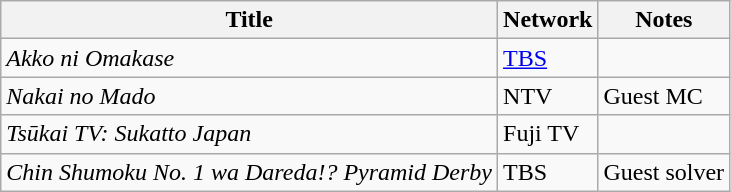<table class="wikitable">
<tr>
<th>Title</th>
<th>Network</th>
<th>Notes</th>
</tr>
<tr>
<td><em>Akko ni Omakase</em></td>
<td><a href='#'>TBS</a></td>
<td></td>
</tr>
<tr>
<td><em>Nakai no Mado</em></td>
<td>NTV</td>
<td>Guest MC</td>
</tr>
<tr>
<td><em>Tsūkai TV: Sukatto Japan</em></td>
<td>Fuji TV</td>
<td></td>
</tr>
<tr>
<td><em>Chin Shumoku No. 1 wa Dareda!? Pyramid Derby</em></td>
<td>TBS</td>
<td>Guest solver</td>
</tr>
</table>
